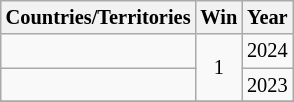<table class="wikitable sortable" style="font-size: 85%; text-align:center">
<tr>
<th>Countries/Territories</th>
<th>Win</th>
<th>Year</th>
</tr>
<tr>
<td align="left"></td>
<td rowspan="2" align="center">1</td>
<td align="center">2024</td>
</tr>
<tr>
<td align="left"></td>
<td>2023</td>
</tr>
<tr>
</tr>
</table>
